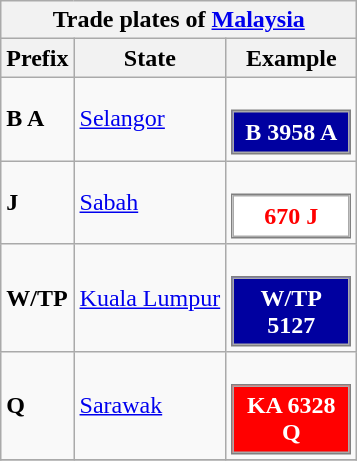<table class="wikitable">
<tr>
<th align="center" colspan="3">Trade plates of <a href='#'>Malaysia</a></th>
</tr>
<tr>
<th>Prefix</th>
<th>State</th>
<th>Example</th>
</tr>
<tr>
<td><strong>B A</strong></td>
<td><a href='#'>Selangor</a></td>
<td><br><table style="border: 1px solid gray; color:white;" cellspacing="0" cellpadding="0" width="80px">
<tr>
<td align="center" height="20" style="background:#0000A0;"><span><strong>B 3958 A</strong></span></td>
</tr>
</table>
</td>
</tr>
<tr>
<td><strong>J</strong></td>
<td><a href='#'>Sabah</a></td>
<td><br><table style="border: 1px solid gray; color:red;" cellspacing="0" cellpadding="0" width="80px">
<tr>
<td align="center" height="20" style="background:#FFFFFF;"><span><strong>670 J</strong></span></td>
</tr>
</table>
</td>
</tr>
<tr>
<td><strong>W/TP</strong></td>
<td><a href='#'>Kuala Lumpur</a></td>
<td><br><table style="border: 1px solid gray; color:white;" cellspacing="0" cellpadding="0" width="80px">
<tr>
<td align="center" height="20" style="background:#0000A0;"><span><strong>W/TP 5127</strong></span></td>
</tr>
</table>
</td>
</tr>
<tr>
<td><strong>Q</strong></td>
<td><a href='#'>Sarawak</a></td>
<td><br><table style="border: 1px solid gray; color:white;" cellspacing="0" cellpadding="0" width="80px">
<tr>
<td align="center" height="20" style="background:#FF0000;"><span><strong>KA 6328 Q</strong></span></td>
</tr>
</table>
</td>
</tr>
<tr>
</tr>
</table>
